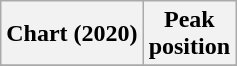<table class="wikitable plainrowheaders" style="text-align:center">
<tr>
<th scope="col">Chart (2020)</th>
<th scope="col">Peak<br>position</th>
</tr>
<tr>
</tr>
</table>
